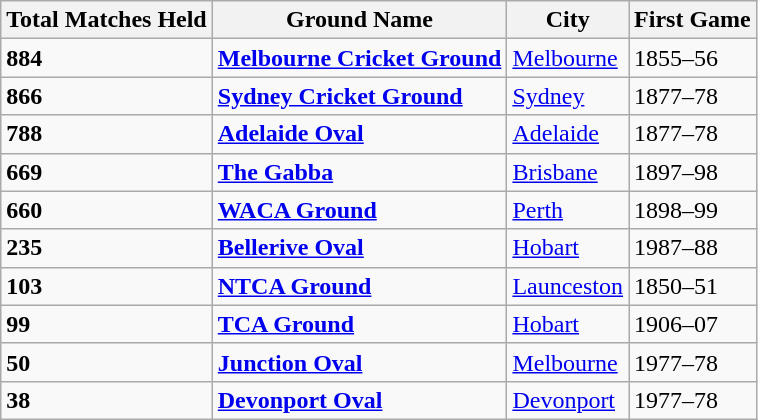<table class="wikitable sortable">
<tr>
<th>Total Matches Held</th>
<th>Ground Name</th>
<th>City</th>
<th>First Game</th>
</tr>
<tr>
<td><strong>884</strong></td>
<td><strong><a href='#'>Melbourne Cricket Ground</a></strong></td>
<td><a href='#'>Melbourne</a></td>
<td>1855–56</td>
</tr>
<tr>
<td><strong>866</strong></td>
<td><strong><a href='#'>Sydney Cricket Ground</a></strong></td>
<td><a href='#'>Sydney</a></td>
<td>1877–78</td>
</tr>
<tr>
<td><strong>788</strong></td>
<td><strong><a href='#'>Adelaide Oval</a></strong></td>
<td><a href='#'>Adelaide</a></td>
<td>1877–78</td>
</tr>
<tr>
<td><strong>669</strong></td>
<td><strong><a href='#'>The Gabba</a></strong></td>
<td><a href='#'>Brisbane</a></td>
<td>1897–98</td>
</tr>
<tr>
<td><strong>660</strong></td>
<td><strong><a href='#'>WACA Ground</a></strong></td>
<td><a href='#'>Perth</a></td>
<td>1898–99</td>
</tr>
<tr>
<td><strong>235</strong></td>
<td><strong><a href='#'>Bellerive Oval</a></strong></td>
<td><a href='#'>Hobart</a></td>
<td>1987–88</td>
</tr>
<tr>
<td><strong>103</strong></td>
<td><strong><a href='#'>NTCA Ground</a></strong></td>
<td><a href='#'>Launceston</a></td>
<td>1850–51</td>
</tr>
<tr>
<td><strong>99</strong></td>
<td><strong><a href='#'>TCA Ground</a></strong></td>
<td><a href='#'>Hobart</a></td>
<td>1906–07</td>
</tr>
<tr>
<td><strong>50</strong></td>
<td><strong><a href='#'>Junction Oval</a></strong></td>
<td><a href='#'>Melbourne</a></td>
<td>1977–78</td>
</tr>
<tr>
<td><strong>38</strong></td>
<td><strong><a href='#'>Devonport Oval</a></strong></td>
<td><a href='#'>Devonport</a></td>
<td>1977–78</td>
</tr>
</table>
